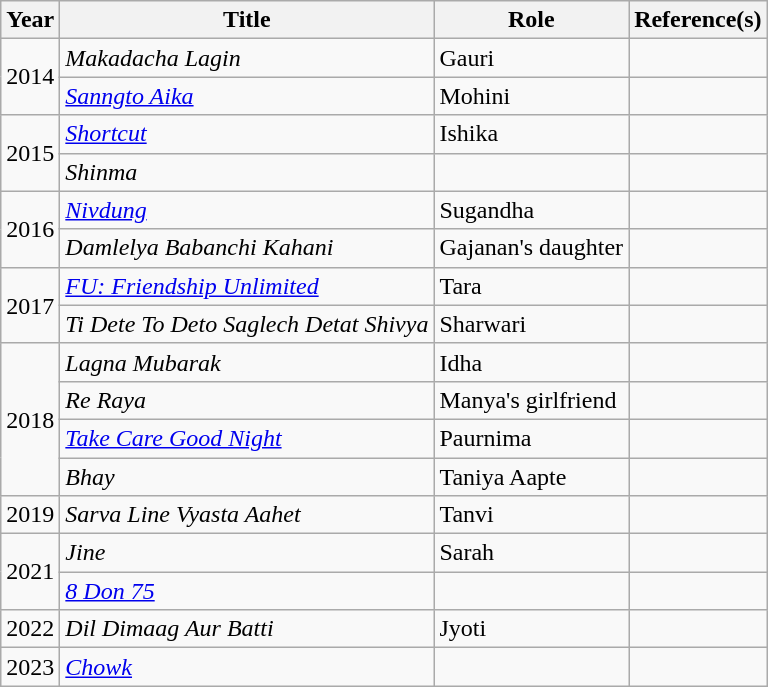<table class="wikitable">
<tr>
<th>Year</th>
<th>Title</th>
<th>Role</th>
<th>Reference(s)</th>
</tr>
<tr>
<td rowspan="2">2014</td>
<td><em>Makadacha Lagin</em></td>
<td>Gauri</td>
<td></td>
</tr>
<tr>
<td><em><a href='#'>Sanngto Aika</a></em></td>
<td>Mohini</td>
<td></td>
</tr>
<tr>
<td rowspan="2">2015</td>
<td><em><a href='#'>Shortcut</a></em></td>
<td>Ishika</td>
<td></td>
</tr>
<tr>
<td><em>Shinma</em></td>
<td></td>
<td></td>
</tr>
<tr>
<td rowspan="2">2016</td>
<td><em><a href='#'>Nivdung</a></em></td>
<td>Sugandha</td>
<td></td>
</tr>
<tr>
<td><em>Damlelya Babanchi Kahani</em></td>
<td>Gajanan's daughter</td>
<td></td>
</tr>
<tr>
<td rowspan="2">2017</td>
<td><em><a href='#'>FU: Friendship Unlimited</a></em></td>
<td>Tara</td>
<td></td>
</tr>
<tr>
<td><em>Ti Dete To Deto Saglech Detat Shivya</em></td>
<td>Sharwari</td>
<td></td>
</tr>
<tr>
<td rowspan="4">2018</td>
<td><em>Lagna Mubarak</em></td>
<td>Idha</td>
<td></td>
</tr>
<tr>
<td><em>Re Raya</em></td>
<td>Manya's girlfriend</td>
<td></td>
</tr>
<tr>
<td><em><a href='#'>Take Care Good Night</a></em></td>
<td>Paurnima</td>
<td></td>
</tr>
<tr>
<td><em>Bhay</em></td>
<td>Taniya Aapte</td>
<td></td>
</tr>
<tr>
<td>2019</td>
<td><em>Sarva Line Vyasta Aahet</em></td>
<td>Tanvi</td>
<td></td>
</tr>
<tr>
<td rowspan="2">2021</td>
<td><em>Jine</em></td>
<td>Sarah</td>
<td></td>
</tr>
<tr>
<td><em><a href='#'>8 Don 75</a></em></td>
<td></td>
<td></td>
</tr>
<tr>
<td>2022</td>
<td><em>Dil Dimaag Aur Batti</em></td>
<td>Jyoti</td>
<td></td>
</tr>
<tr>
<td>2023</td>
<td><em><a href='#'>Chowk</a></em></td>
<td></td>
<td></td>
</tr>
</table>
